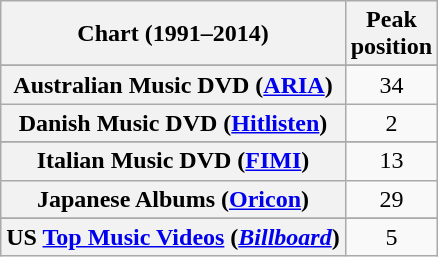<table class="wikitable sortable plainrowheaders" style="text-align:center">
<tr>
<th scope="col">Chart (1991–2014)</th>
<th scope="col">Peak<br>position</th>
</tr>
<tr>
</tr>
<tr>
<th scope="row">Australian Music DVD (<a href='#'>ARIA</a>)</th>
<td>34</td>
</tr>
<tr>
<th scope="row">Danish Music DVD (<a href='#'>Hitlisten</a>)</th>
<td>2</td>
</tr>
<tr>
</tr>
<tr>
</tr>
<tr>
<th scope="row">Italian Music DVD (<a href='#'>FIMI</a>)</th>
<td>13</td>
</tr>
<tr>
<th scope="row">Japanese Albums (<a href='#'>Oricon</a>)</th>
<td>29</td>
</tr>
<tr>
</tr>
<tr>
</tr>
<tr>
</tr>
<tr>
</tr>
<tr>
<th scope="row">US <a href='#'>Top Music Videos</a> (<a href='#'><em>Billboard</em></a>)</th>
<td>5</td>
</tr>
</table>
